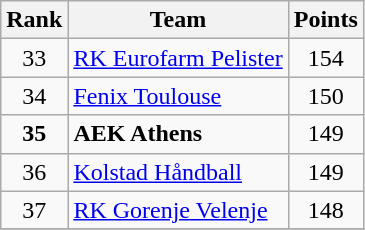<table class="wikitable" style="text-align: center">
<tr>
<th>Rank</th>
<th>Team</th>
<th>Points</th>
</tr>
<tr>
<td>33</td>
<td align=left> <a href='#'>RK Eurofarm Pelister</a></td>
<td>154</td>
</tr>
<tr>
<td>34</td>
<td align=left> <a href='#'>Fenix Toulouse</a></td>
<td>150</td>
</tr>
<tr>
<td><strong>35</strong></td>
<td align=left> <strong>AEK Athens</strong></td>
<td>149</td>
</tr>
<tr>
<td>36</td>
<td align=left> <a href='#'>Kolstad Håndball</a></td>
<td>149</td>
</tr>
<tr>
<td>37</td>
<td align=left> <a href='#'>RK Gorenje Velenje</a></td>
<td>148</td>
</tr>
<tr>
</tr>
</table>
